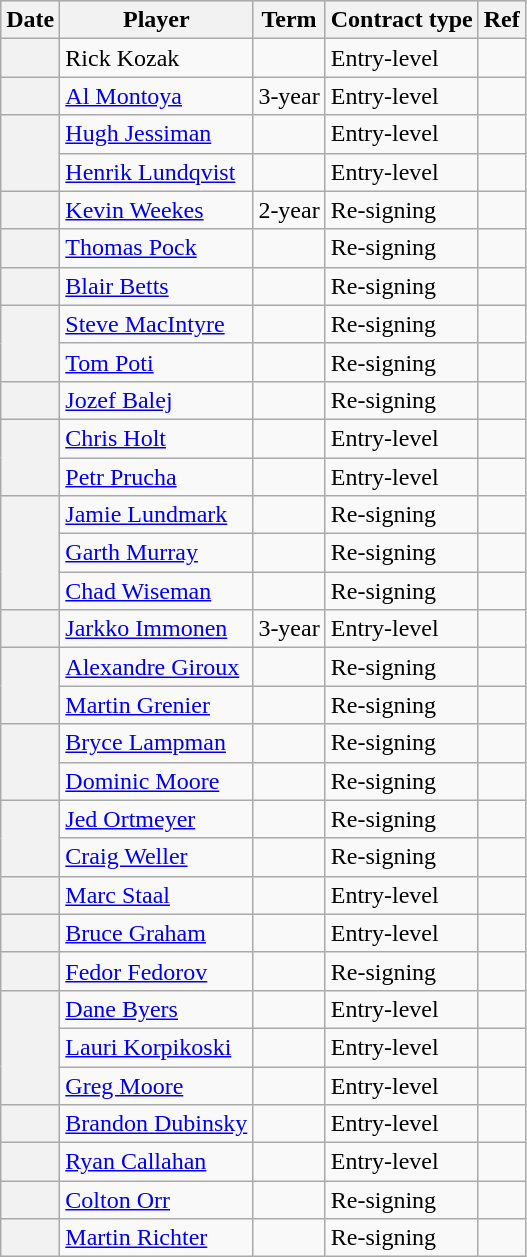<table class="wikitable plainrowheaders">
<tr style="background:#ddd; text-align:center;">
<th>Date</th>
<th>Player</th>
<th>Term</th>
<th>Contract type</th>
<th>Ref</th>
</tr>
<tr>
<th scope="row"></th>
<td>Rick Kozak</td>
<td></td>
<td>Entry-level</td>
<td></td>
</tr>
<tr>
<th scope="row"></th>
<td><a href='#'>Al Montoya</a></td>
<td>3-year</td>
<td>Entry-level</td>
<td></td>
</tr>
<tr>
<th scope="row" rowspan=2></th>
<td><a href='#'>Hugh Jessiman</a></td>
<td></td>
<td>Entry-level</td>
<td></td>
</tr>
<tr>
<td><a href='#'>Henrik Lundqvist</a></td>
<td></td>
<td>Entry-level</td>
<td></td>
</tr>
<tr>
<th scope="row"></th>
<td><a href='#'>Kevin Weekes</a></td>
<td>2-year</td>
<td>Re-signing</td>
<td></td>
</tr>
<tr>
<th scope="row"></th>
<td><a href='#'>Thomas Pock</a></td>
<td></td>
<td>Re-signing</td>
<td></td>
</tr>
<tr>
<th scope="row"></th>
<td><a href='#'>Blair Betts</a></td>
<td></td>
<td>Re-signing</td>
<td></td>
</tr>
<tr>
<th scope="row" rowspan=2></th>
<td><a href='#'>Steve MacIntyre</a></td>
<td></td>
<td>Re-signing</td>
<td></td>
</tr>
<tr>
<td><a href='#'>Tom Poti</a></td>
<td></td>
<td>Re-signing</td>
<td></td>
</tr>
<tr>
<th scope="row"></th>
<td><a href='#'>Jozef Balej</a></td>
<td></td>
<td>Re-signing</td>
<td></td>
</tr>
<tr>
<th scope="row" rowspan=2></th>
<td><a href='#'>Chris Holt</a></td>
<td></td>
<td>Entry-level</td>
<td></td>
</tr>
<tr>
<td><a href='#'>Petr Prucha</a></td>
<td></td>
<td>Entry-level</td>
<td></td>
</tr>
<tr>
<th scope="row" rowspan=3></th>
<td><a href='#'>Jamie Lundmark</a></td>
<td></td>
<td>Re-signing</td>
<td></td>
</tr>
<tr>
<td><a href='#'>Garth Murray</a></td>
<td></td>
<td>Re-signing</td>
<td></td>
</tr>
<tr>
<td><a href='#'>Chad Wiseman</a></td>
<td></td>
<td>Re-signing</td>
<td></td>
</tr>
<tr>
<th scope="row"></th>
<td><a href='#'>Jarkko Immonen</a></td>
<td>3-year</td>
<td>Entry-level</td>
<td></td>
</tr>
<tr>
<th scope="row" rowspan=2></th>
<td><a href='#'>Alexandre Giroux</a></td>
<td></td>
<td>Re-signing</td>
<td></td>
</tr>
<tr>
<td><a href='#'>Martin Grenier</a></td>
<td></td>
<td>Re-signing</td>
<td></td>
</tr>
<tr>
<th scope="row" rowspan=2></th>
<td><a href='#'>Bryce Lampman</a></td>
<td></td>
<td>Re-signing</td>
<td></td>
</tr>
<tr>
<td><a href='#'>Dominic Moore</a></td>
<td></td>
<td>Re-signing</td>
<td></td>
</tr>
<tr>
<th scope="row" rowspan=2></th>
<td><a href='#'>Jed Ortmeyer</a></td>
<td></td>
<td>Re-signing</td>
<td></td>
</tr>
<tr>
<td><a href='#'>Craig Weller</a></td>
<td></td>
<td>Re-signing</td>
<td></td>
</tr>
<tr>
<th scope="row"></th>
<td><a href='#'>Marc Staal</a></td>
<td></td>
<td>Entry-level</td>
<td></td>
</tr>
<tr>
<th scope="row"></th>
<td><a href='#'>Bruce Graham</a></td>
<td></td>
<td>Entry-level</td>
<td></td>
</tr>
<tr>
<th scope="row"></th>
<td><a href='#'>Fedor Fedorov</a></td>
<td></td>
<td>Re-signing</td>
<td></td>
</tr>
<tr>
<th scope="row" rowspan=3></th>
<td><a href='#'>Dane Byers</a></td>
<td></td>
<td>Entry-level</td>
<td></td>
</tr>
<tr>
<td><a href='#'>Lauri Korpikoski</a></td>
<td></td>
<td>Entry-level</td>
<td></td>
</tr>
<tr>
<td><a href='#'>Greg Moore</a></td>
<td></td>
<td>Entry-level</td>
<td></td>
</tr>
<tr>
<th scope="row"></th>
<td><a href='#'>Brandon Dubinsky</a></td>
<td></td>
<td>Entry-level</td>
<td></td>
</tr>
<tr>
<th scope="row"></th>
<td><a href='#'>Ryan Callahan</a></td>
<td></td>
<td>Entry-level</td>
<td></td>
</tr>
<tr>
<th scope="row"></th>
<td><a href='#'>Colton Orr</a></td>
<td></td>
<td>Re-signing</td>
<td></td>
</tr>
<tr>
<th scope="row"></th>
<td><a href='#'>Martin Richter</a></td>
<td></td>
<td>Re-signing</td>
<td></td>
</tr>
</table>
